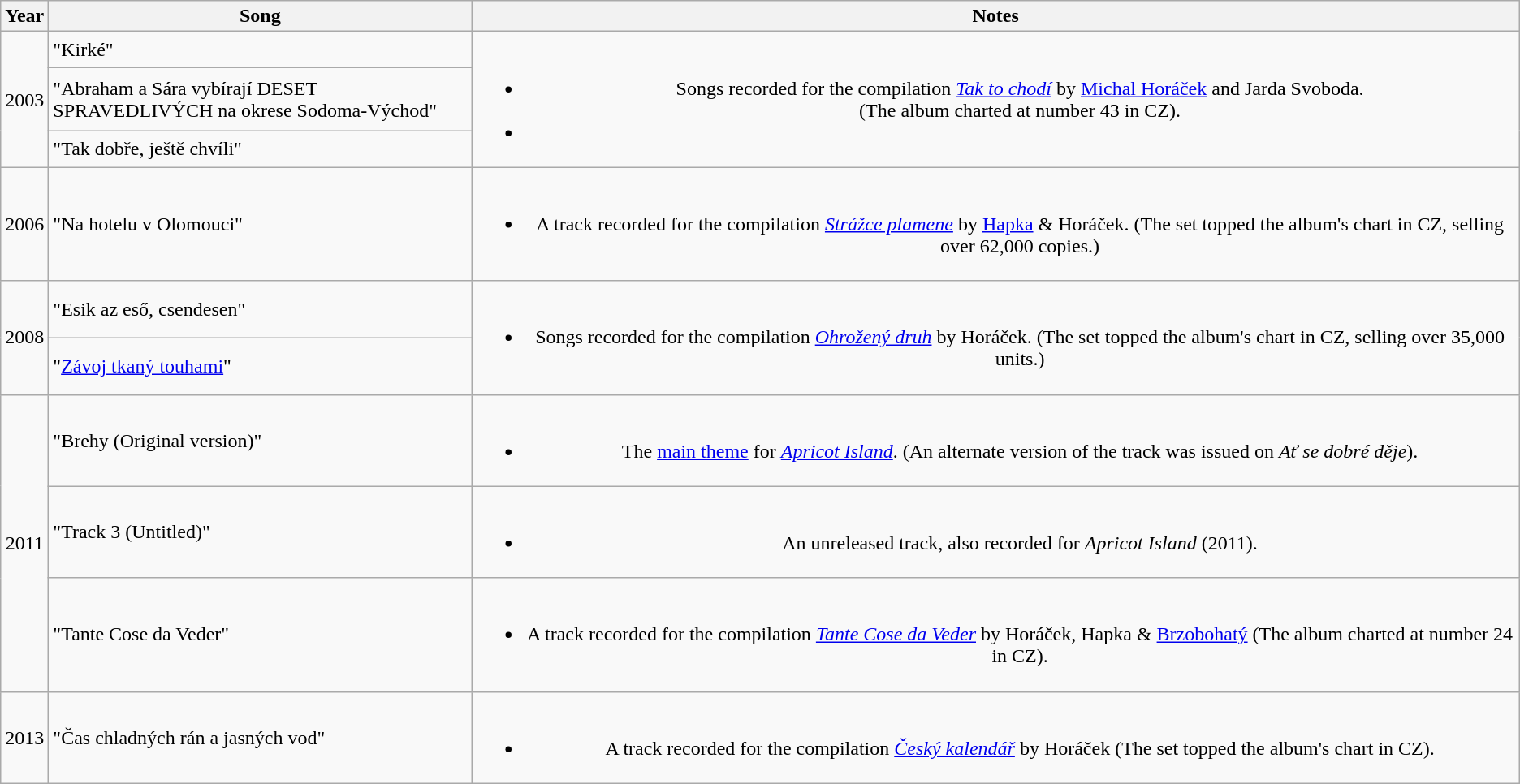<table class="wikitable" style="text-align:center;">
<tr>
<th width=1>Year</th>
<th width=340>Song</th>
<th>Notes</th>
</tr>
<tr>
<td rowspan=3>2003</td>
<td align=left>"Kirké"</td>
<td rowspan=3><br><ul><li>Songs recorded for the compilation <em><a href='#'>Tak to chodí</a></em> by <a href='#'>Michal Horáček</a> and Jarda Svoboda. <br>(The album charted at number 43 in CZ).</li><li></li></ul></td>
</tr>
<tr>
<td align=left>"Abraham a Sára vybírají DESET SPRAVEDLIVÝCH na okrese Sodoma-Východ" </td>
</tr>
<tr>
<td align=left>"Tak dobře, ještě chvíli"</td>
</tr>
<tr>
<td>2006</td>
<td align=left>"Na hotelu v Olomouci"</td>
<td><br><ul><li>A track recorded for the compilation <em><a href='#'>Strážce plamene</a></em> by <a href='#'>Hapka</a> & Horáček. (The set topped the album's chart in CZ, selling over 62,000 copies.)</li></ul></td>
</tr>
<tr>
<td rowspan=2>2008</td>
<td align=left>"Esik az eső, csendesen"</td>
<td rowspan=2><br><ul><li>Songs recorded for the compilation <em><a href='#'>Ohrožený druh</a></em> by Horáček. (The set topped the album's chart in CZ, selling over 35,000 units.)</li></ul></td>
</tr>
<tr>
<td align=left>"<a href='#'>Závoj tkaný touhami</a>" </td>
</tr>
<tr>
<td rowspan=3>2011</td>
<td align=left>"Brehy (Original version)"</td>
<td><br><ul><li>The <a href='#'>main theme</a> for <em><a href='#'>Apricot Island</a></em>. (An alternate version of the track was issued on <em>Ať se dobré děje</em>).</li></ul></td>
</tr>
<tr>
<td align=left>"Track 3 (Untitled)"</td>
<td><br><ul><li>An unreleased track, also recorded for <em>Apricot Island</em> (2011).</li></ul></td>
</tr>
<tr>
<td align=left>"Tante Cose da Veder"</td>
<td><br><ul><li>A track recorded for the compilation <em><a href='#'>Tante Cose da Veder</a></em> by Horáček, Hapka & <a href='#'>Brzobohatý</a> (The album charted at number 24 in CZ).</li></ul></td>
</tr>
<tr>
<td>2013</td>
<td align=left>"Čas chladných rán a jasných vod"</td>
<td><br><ul><li>A track recorded for the compilation <em><a href='#'>Český kalendář</a></em> by Horáček (The set topped the album's chart in CZ).</li></ul></td>
</tr>
</table>
